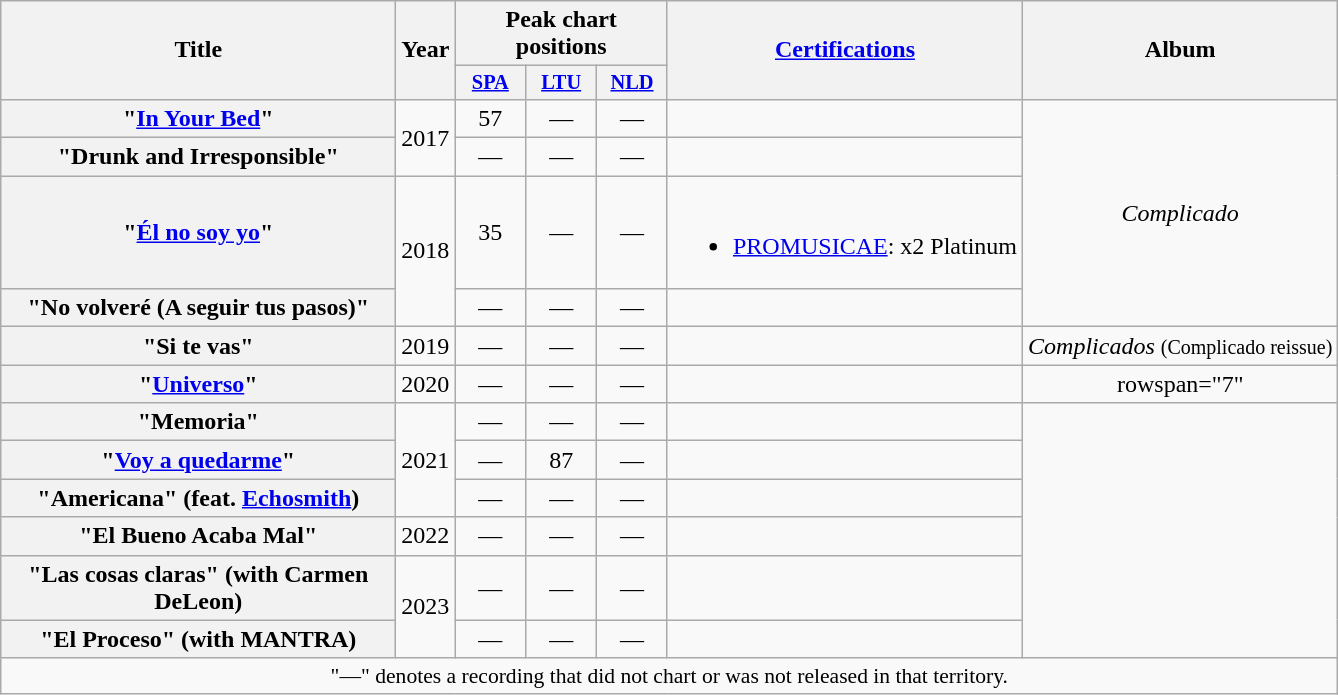<table class="wikitable plainrowheaders" style="text-align:center;">
<tr>
<th rowspan="2" scope="col" style="width:16em;">Title</th>
<th rowspan="2" scope="col" style="width:1em;">Year</th>
<th colspan="3" scope="col">Peak chart positions</th>
<th rowspan="2" scope="col"><a href='#'>Certifications</a></th>
<th rowspan="2" scope="col">Album</th>
</tr>
<tr>
<th scope="col" style="width:3em;font-size:85%;"><a href='#'>SPA</a><br></th>
<th scope="col" style="width:3em;font-size:85%;"><a href='#'>LTU</a><br></th>
<th scope="col" style="width:3em;font-size:85%;"><a href='#'>NLD</a><br></th>
</tr>
<tr>
<th scope="row">"<a href='#'>In Your Bed</a>"</th>
<td rowspan="2">2017</td>
<td>57</td>
<td>—</td>
<td>—</td>
<td></td>
<td rowspan="4"><em>Complicado</em></td>
</tr>
<tr>
<th scope="row">"Drunk and Irresponsible"</th>
<td>—</td>
<td>—</td>
<td>—</td>
<td></td>
</tr>
<tr>
<th scope="row">"<a href='#'>Él no soy yo</a>"</th>
<td rowspan="2">2018</td>
<td>35</td>
<td>—</td>
<td>—</td>
<td><br><ul><li><a href='#'>PROMUSICAE</a>: x2 Platinum</li></ul></td>
</tr>
<tr>
<th scope="row">"No volveré (A seguir tus pasos)"</th>
<td>—</td>
<td>—</td>
<td>—</td>
<td></td>
</tr>
<tr>
<th scope="row">"Si te vas"</th>
<td>2019</td>
<td>—</td>
<td>—</td>
<td>—</td>
<td></td>
<td><em>Complicados</em> <small>(Complicado reissue)</small></td>
</tr>
<tr>
<th scope="row">"<a href='#'>Universo</a>"</th>
<td>2020</td>
<td>—</td>
<td>—</td>
<td>—</td>
<td></td>
<td>rowspan="7" </td>
</tr>
<tr>
<th scope="row">"Memoria"</th>
<td rowspan="3">2021</td>
<td>—</td>
<td>—</td>
<td>—</td>
<td></td>
</tr>
<tr>
<th scope="row">"<a href='#'>Voy a quedarme</a>"</th>
<td>—</td>
<td>87</td>
<td>—</td>
<td></td>
</tr>
<tr>
<th scope="row">"Americana" (feat. <a href='#'>Echosmith</a>)</th>
<td>—</td>
<td>—</td>
<td>—</td>
<td></td>
</tr>
<tr>
<th scope="row">"El Bueno Acaba Mal"</th>
<td>2022</td>
<td>—</td>
<td>—</td>
<td>—</td>
<td></td>
</tr>
<tr>
<th scope="row">"Las cosas claras" (with Carmen DeLeon)</th>
<td rowspan="2">2023</td>
<td>—</td>
<td>—</td>
<td>—</td>
<td></td>
</tr>
<tr>
<th scope="row">"El Proceso" (with MANTRA)</th>
<td>—</td>
<td>—</td>
<td>—</td>
<td></td>
</tr>
<tr>
<td colspan="10" style="font-size:90%">"—" denotes a recording that did not chart or was not released in that territory.</td>
</tr>
</table>
